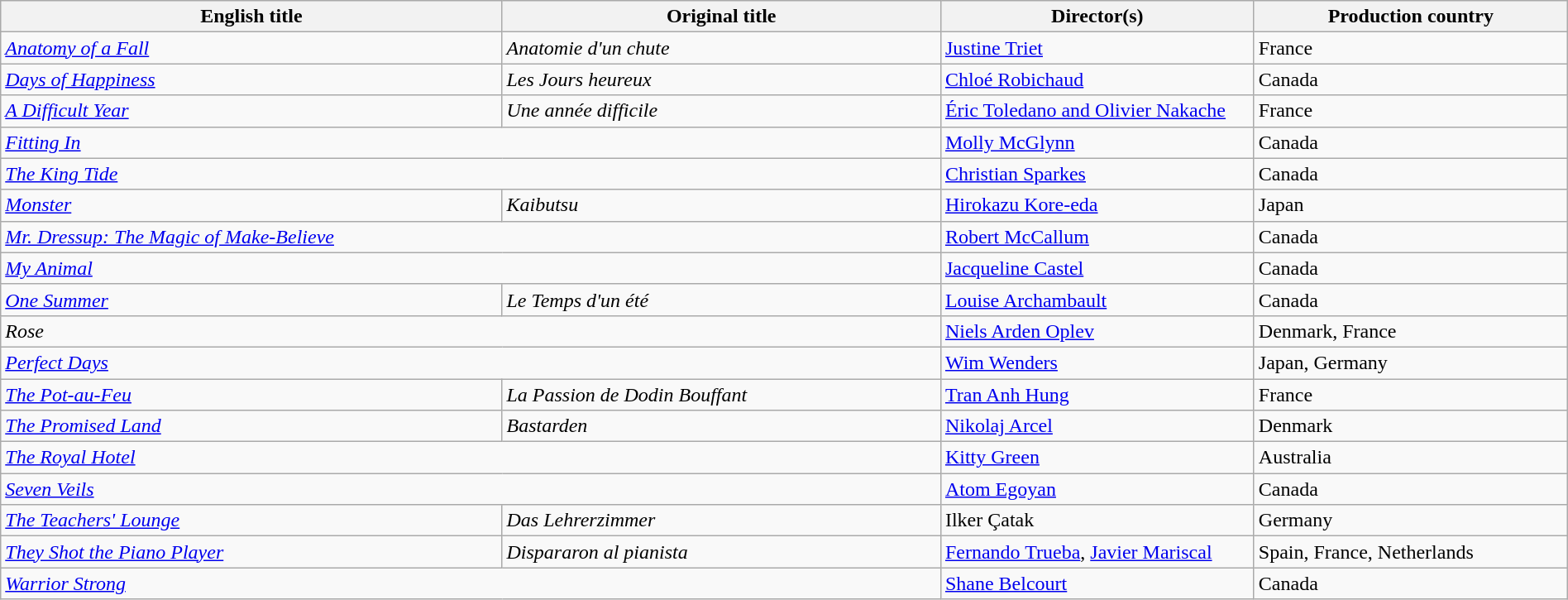<table class="wikitable" width=100%>
<tr>
<th scope="col" width="32%">English title</th>
<th scope="col" width="28%">Original title</th>
<th scope="col" width="20%">Director(s)</th>
<th scope="col" width="20%">Production country</th>
</tr>
<tr>
<td><em><a href='#'>Anatomy of a Fall</a></em></td>
<td><em>Anatomie d'un chute</em></td>
<td><a href='#'>Justine Triet</a></td>
<td>France</td>
</tr>
<tr>
<td><em><a href='#'>Days of Happiness</a></em></td>
<td><em>Les Jours heureux</em></td>
<td><a href='#'>Chloé Robichaud</a></td>
<td>Canada</td>
</tr>
<tr>
<td><em><a href='#'>A Difficult Year</a></em></td>
<td><em>Une année difficile</em></td>
<td><a href='#'>Éric Toledano and Olivier Nakache</a></td>
<td>France</td>
</tr>
<tr>
<td colspan=2><em><a href='#'>Fitting In</a></em></td>
<td><a href='#'>Molly McGlynn</a></td>
<td>Canada</td>
</tr>
<tr>
<td colspan=2><em><a href='#'>The King Tide</a></em></td>
<td><a href='#'>Christian Sparkes</a></td>
<td>Canada</td>
</tr>
<tr>
<td><em><a href='#'>Monster</a></em></td>
<td><em>Kaibutsu</em></td>
<td><a href='#'>Hirokazu Kore-eda</a></td>
<td>Japan</td>
</tr>
<tr>
<td colspan=2><em><a href='#'>Mr. Dressup: The Magic of Make-Believe</a></em></td>
<td><a href='#'>Robert McCallum</a></td>
<td>Canada</td>
</tr>
<tr>
<td colspan=2><em><a href='#'>My Animal</a></em></td>
<td><a href='#'>Jacqueline Castel</a></td>
<td>Canada</td>
</tr>
<tr>
<td><em><a href='#'>One Summer</a></em></td>
<td><em>Le Temps d'un été</em></td>
<td><a href='#'>Louise Archambault</a></td>
<td>Canada</td>
</tr>
<tr>
<td colspan=2><em>Rose</em></td>
<td><a href='#'>Niels Arden Oplev</a></td>
<td>Denmark, France</td>
</tr>
<tr>
<td colspan=2><em><a href='#'>Perfect Days</a></em></td>
<td><a href='#'>Wim Wenders</a></td>
<td>Japan, Germany</td>
</tr>
<tr>
<td><em><a href='#'>The Pot-au-Feu</a></em></td>
<td><em>La Passion de Dodin Bouffant</em></td>
<td><a href='#'>Tran Anh Hung</a></td>
<td>France</td>
</tr>
<tr>
<td><em><a href='#'>The Promised Land</a></em></td>
<td><em>Bastarden</em></td>
<td><a href='#'>Nikolaj Arcel</a></td>
<td>Denmark</td>
</tr>
<tr>
<td colspan=2><em><a href='#'>The Royal Hotel</a></em></td>
<td><a href='#'>Kitty Green</a></td>
<td>Australia</td>
</tr>
<tr>
<td colspan=2><em><a href='#'>Seven Veils</a></em></td>
<td><a href='#'>Atom Egoyan</a></td>
<td>Canada</td>
</tr>
<tr>
<td><em><a href='#'>The Teachers' Lounge</a></em></td>
<td><em>Das Lehrerzimmer</em></td>
<td>Ilker Çatak</td>
<td>Germany</td>
</tr>
<tr>
<td><em><a href='#'>They Shot the Piano Player</a></em></td>
<td><em>Dispararon al pianista</em></td>
<td><a href='#'>Fernando Trueba</a>, <a href='#'>Javier Mariscal</a></td>
<td>Spain, France, Netherlands</td>
</tr>
<tr>
<td colspan=2><em><a href='#'>Warrior Strong</a></em></td>
<td><a href='#'>Shane Belcourt</a></td>
<td>Canada</td>
</tr>
</table>
